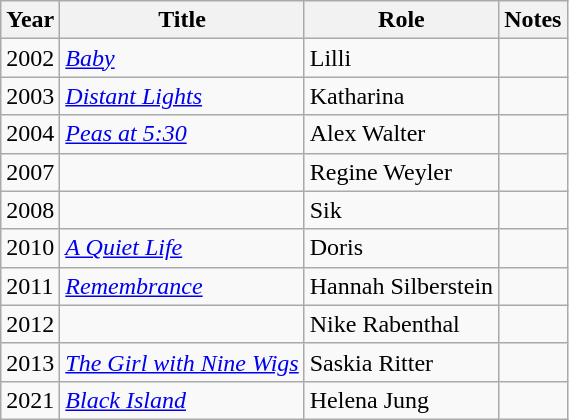<table class="wikitable sortable">
<tr>
<th>Year</th>
<th>Title</th>
<th>Role</th>
<th class="unsortable">Notes</th>
</tr>
<tr>
<td>2002</td>
<td><em><a href='#'>Baby</a></em></td>
<td>Lilli</td>
<td></td>
</tr>
<tr>
<td>2003</td>
<td><em><a href='#'>Distant Lights</a></em></td>
<td>Katharina</td>
<td></td>
</tr>
<tr>
<td>2004</td>
<td><em><a href='#'>Peas at 5:30</a></em></td>
<td>Alex Walter</td>
<td></td>
</tr>
<tr>
<td>2007</td>
<td><em></em></td>
<td>Regine Weyler</td>
<td></td>
</tr>
<tr>
<td>2008</td>
<td><em></em></td>
<td>Sik</td>
<td></td>
</tr>
<tr>
<td>2010</td>
<td><em><a href='#'>A Quiet Life</a></em></td>
<td>Doris</td>
<td></td>
</tr>
<tr>
<td>2011</td>
<td><em><a href='#'>Remembrance</a></em></td>
<td>Hannah Silberstein</td>
<td></td>
</tr>
<tr>
<td>2012</td>
<td><em></em></td>
<td>Nike Rabenthal</td>
<td></td>
</tr>
<tr>
<td>2013</td>
<td><em><a href='#'>The Girl with Nine Wigs</a></em></td>
<td>Saskia Ritter</td>
<td></td>
</tr>
<tr>
<td>2021</td>
<td><em><a href='#'>Black Island</a></em></td>
<td>Helena Jung</td>
<td></td>
</tr>
</table>
